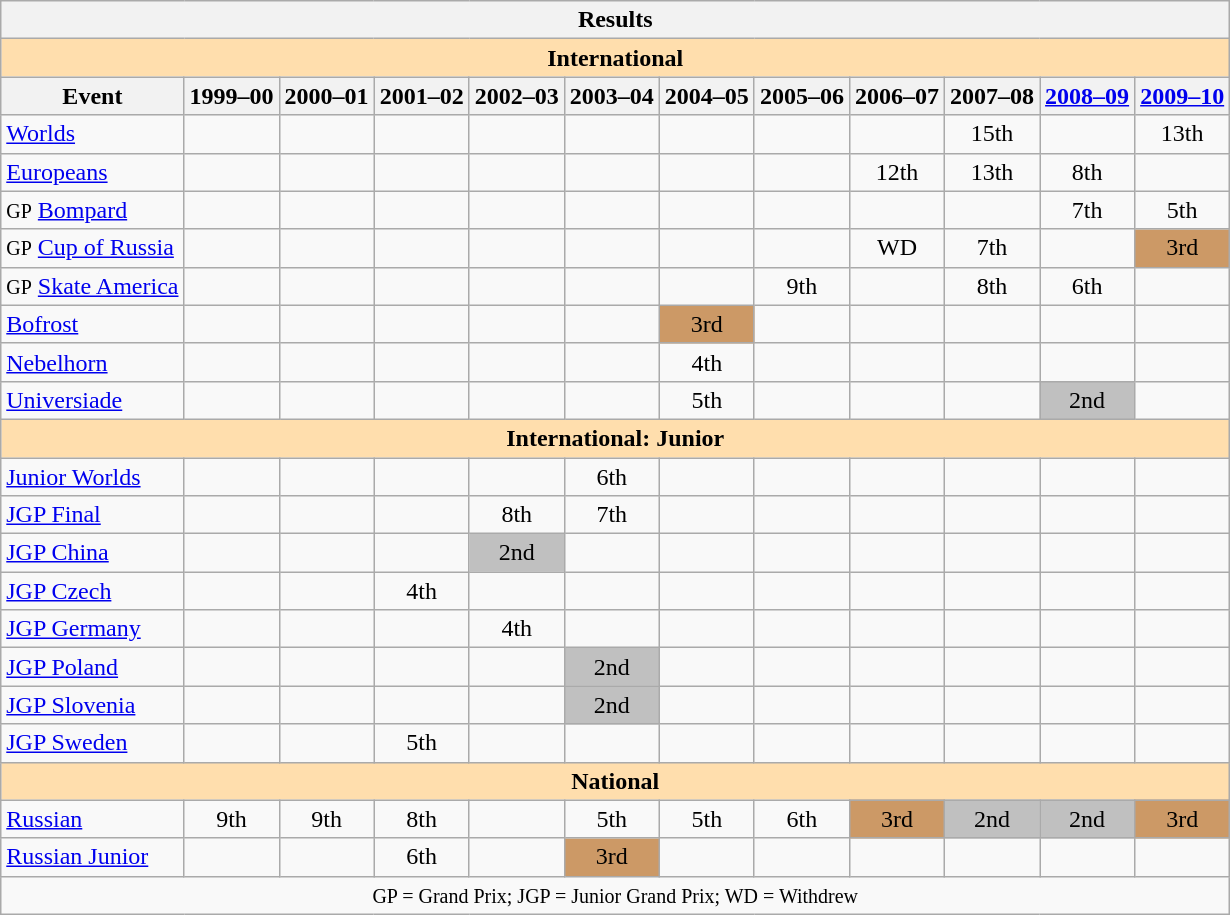<table class="wikitable" style="text-align:center">
<tr>
<th colspan=12 align=center><strong>Results</strong></th>
</tr>
<tr>
<th style="background-color: #ffdead; " colspan=12 align=center><strong>International</strong></th>
</tr>
<tr>
<th>Event</th>
<th>1999–00</th>
<th>2000–01</th>
<th>2001–02</th>
<th>2002–03</th>
<th>2003–04</th>
<th>2004–05</th>
<th>2005–06</th>
<th>2006–07</th>
<th>2007–08</th>
<th><a href='#'>2008–09</a></th>
<th><a href='#'>2009–10</a></th>
</tr>
<tr>
<td align=left><a href='#'>Worlds</a></td>
<td></td>
<td></td>
<td></td>
<td></td>
<td></td>
<td></td>
<td></td>
<td></td>
<td>15th</td>
<td></td>
<td>13th</td>
</tr>
<tr>
<td align=left><a href='#'>Europeans</a></td>
<td></td>
<td></td>
<td></td>
<td></td>
<td></td>
<td></td>
<td></td>
<td>12th</td>
<td>13th</td>
<td>8th</td>
<td></td>
</tr>
<tr>
<td align=left><small>GP</small> <a href='#'>Bompard</a></td>
<td></td>
<td></td>
<td></td>
<td></td>
<td></td>
<td></td>
<td></td>
<td></td>
<td></td>
<td>7th</td>
<td>5th</td>
</tr>
<tr>
<td align=left><small>GP</small> <a href='#'>Cup of Russia</a></td>
<td></td>
<td></td>
<td></td>
<td></td>
<td></td>
<td></td>
<td></td>
<td>WD</td>
<td>7th</td>
<td></td>
<td bgcolor=cc9966>3rd</td>
</tr>
<tr>
<td align=left><small>GP</small> <a href='#'>Skate America</a></td>
<td></td>
<td></td>
<td></td>
<td></td>
<td></td>
<td></td>
<td>9th</td>
<td></td>
<td>8th</td>
<td>6th</td>
<td></td>
</tr>
<tr>
<td align=left><a href='#'>Bofrost</a></td>
<td></td>
<td></td>
<td></td>
<td></td>
<td></td>
<td bgcolor=cc9966>3rd</td>
<td></td>
<td></td>
<td></td>
<td></td>
<td></td>
</tr>
<tr>
<td align=left><a href='#'>Nebelhorn</a></td>
<td></td>
<td></td>
<td></td>
<td></td>
<td></td>
<td>4th</td>
<td></td>
<td></td>
<td></td>
<td></td>
<td></td>
</tr>
<tr>
<td align=left><a href='#'>Universiade</a></td>
<td></td>
<td></td>
<td></td>
<td></td>
<td></td>
<td>5th</td>
<td></td>
<td></td>
<td></td>
<td bgcolor=silver>2nd</td>
<td></td>
</tr>
<tr>
<th style="background-color: #ffdead; " colspan=12 align=center><strong>International: Junior</strong></th>
</tr>
<tr>
<td align=left><a href='#'>Junior Worlds</a></td>
<td></td>
<td></td>
<td></td>
<td></td>
<td>6th</td>
<td></td>
<td></td>
<td></td>
<td></td>
<td></td>
<td></td>
</tr>
<tr>
<td align=left><a href='#'>JGP Final</a></td>
<td></td>
<td></td>
<td></td>
<td>8th</td>
<td>7th</td>
<td></td>
<td></td>
<td></td>
<td></td>
<td></td>
<td></td>
</tr>
<tr>
<td align=left><a href='#'>JGP China</a></td>
<td></td>
<td></td>
<td></td>
<td bgcolor=silver>2nd</td>
<td></td>
<td></td>
<td></td>
<td></td>
<td></td>
<td></td>
<td></td>
</tr>
<tr>
<td align=left><a href='#'>JGP Czech</a></td>
<td></td>
<td></td>
<td>4th</td>
<td></td>
<td></td>
<td></td>
<td></td>
<td></td>
<td></td>
<td></td>
<td></td>
</tr>
<tr>
<td align=left><a href='#'>JGP Germany</a></td>
<td></td>
<td></td>
<td></td>
<td>4th</td>
<td></td>
<td></td>
<td></td>
<td></td>
<td></td>
<td></td>
<td></td>
</tr>
<tr>
<td align=left><a href='#'>JGP Poland</a></td>
<td></td>
<td></td>
<td></td>
<td></td>
<td bgcolor=silver>2nd</td>
<td></td>
<td></td>
<td></td>
<td></td>
<td></td>
<td></td>
</tr>
<tr>
<td align=left><a href='#'>JGP Slovenia</a></td>
<td></td>
<td></td>
<td></td>
<td></td>
<td bgcolor=silver>2nd</td>
<td></td>
<td></td>
<td></td>
<td></td>
<td></td>
<td></td>
</tr>
<tr>
<td align=left><a href='#'>JGP Sweden</a></td>
<td></td>
<td></td>
<td>5th</td>
<td></td>
<td></td>
<td></td>
<td></td>
<td></td>
<td></td>
<td></td>
<td></td>
</tr>
<tr>
<th style="background-color: #ffdead; " colspan=12 align=center><strong>National</strong></th>
</tr>
<tr>
<td align=left><a href='#'>Russian</a></td>
<td>9th</td>
<td>9th</td>
<td>8th</td>
<td></td>
<td>5th</td>
<td>5th</td>
<td>6th</td>
<td bgcolor=cc9966>3rd</td>
<td bgcolor=silver>2nd</td>
<td bgcolor=silver>2nd</td>
<td bgcolor=cc9966>3rd</td>
</tr>
<tr>
<td align=left><a href='#'>Russian Junior</a></td>
<td></td>
<td></td>
<td>6th</td>
<td></td>
<td bgcolor=cc9966>3rd</td>
<td></td>
<td></td>
<td></td>
<td></td>
<td></td>
<td></td>
</tr>
<tr>
<td colspan=12 align=center><small> GP = Grand Prix; JGP = Junior Grand Prix; WD = Withdrew </small></td>
</tr>
</table>
